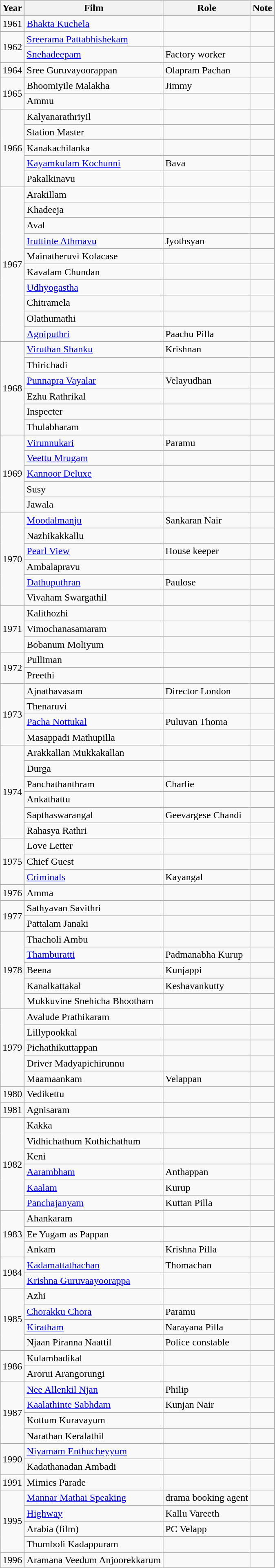<table class="wikitable">
<tr>
<th>Year</th>
<th>Film</th>
<th>Role</th>
<th>Note</th>
</tr>
<tr>
<td>1961</td>
<td><a href='#'>Bhakta Kuchela</a></td>
<td></td>
<td></td>
</tr>
<tr>
<td rowspan=2>1962</td>
<td><a href='#'>Sreerama Pattabhishekam</a></td>
<td></td>
<td></td>
</tr>
<tr>
<td><a href='#'>Snehadeepam</a></td>
<td>Factory worker</td>
<td></td>
</tr>
<tr>
<td>1964</td>
<td>Sree Guruvayoorappan</td>
<td>Olapram Pachan</td>
<td></td>
</tr>
<tr>
<td rowspan=2>1965</td>
<td>Bhoomiyile Malakha</td>
<td>Jimmy</td>
<td></td>
</tr>
<tr>
<td>Ammu</td>
<td></td>
<td></td>
</tr>
<tr>
<td rowspan=5>1966</td>
<td>Kalyanarathriyil</td>
<td></td>
<td></td>
</tr>
<tr>
<td>Station Master</td>
<td></td>
<td></td>
</tr>
<tr>
<td>Kanakachilanka</td>
<td></td>
<td></td>
</tr>
<tr>
<td><a href='#'>Kayamkulam Kochunni</a></td>
<td>Bava</td>
<td></td>
</tr>
<tr>
<td>Pakalkinavu</td>
<td></td>
<td></td>
</tr>
<tr>
<td rowspan=10>1967</td>
<td>Arakillam</td>
<td></td>
<td></td>
</tr>
<tr>
<td>Khadeeja</td>
<td></td>
<td></td>
</tr>
<tr>
<td>Aval</td>
<td></td>
<td></td>
</tr>
<tr>
<td><a href='#'>Iruttinte Athmavu</a></td>
<td>Jyothsyan</td>
<td></td>
</tr>
<tr>
<td>Mainatheruvi Kolacase</td>
<td></td>
<td></td>
</tr>
<tr>
<td>Kavalam Chundan</td>
<td></td>
<td></td>
</tr>
<tr>
<td><a href='#'>Udhyogastha</a></td>
<td></td>
<td></td>
</tr>
<tr>
<td>Chitramela</td>
<td></td>
<td></td>
</tr>
<tr>
<td>Olathumathi</td>
<td></td>
<td></td>
</tr>
<tr>
<td><a href='#'>Agniputhri</a></td>
<td>Paachu Pilla</td>
<td></td>
</tr>
<tr>
<td Rowspan=6>1968</td>
<td><a href='#'>Viruthan Shanku</a></td>
<td>Krishnan</td>
<td></td>
</tr>
<tr>
<td>Thirichadi</td>
<td></td>
<td></td>
</tr>
<tr>
<td><a href='#'>Punnapra Vayalar</a></td>
<td>Velayudhan</td>
<td></td>
</tr>
<tr>
<td>Ezhu Rathrikal</td>
<td></td>
<td></td>
</tr>
<tr>
<td>Inspecter</td>
<td></td>
<td></td>
</tr>
<tr>
<td>Thulabharam</td>
<td></td>
<td></td>
</tr>
<tr>
<td rowspan=5>1969</td>
<td><a href='#'>Virunnukari</a></td>
<td>Paramu</td>
<td></td>
</tr>
<tr>
<td><a href='#'>Veettu Mrugam</a></td>
<td></td>
<td></td>
</tr>
<tr>
<td><a href='#'>Kannoor Deluxe</a></td>
<td></td>
<td></td>
</tr>
<tr>
<td>Susy</td>
<td></td>
<td></td>
</tr>
<tr>
<td>Jawala</td>
<td></td>
<td></td>
</tr>
<tr>
<td rowspan=6>1970</td>
<td><a href='#'>Moodalmanju</a></td>
<td>Sankaran Nair</td>
<td></td>
</tr>
<tr>
<td>Nazhikakkallu</td>
<td></td>
<td></td>
</tr>
<tr>
<td><a href='#'>Pearl View</a></td>
<td>House keeper</td>
<td></td>
</tr>
<tr>
<td>Ambalapravu</td>
<td></td>
<td></td>
</tr>
<tr>
<td><a href='#'>Dathuputhran</a></td>
<td>Paulose</td>
<td></td>
</tr>
<tr>
<td>Vivaham Swargathil</td>
<td></td>
<td></td>
</tr>
<tr>
<td rowspan=3>1971</td>
<td>Kalithozhi</td>
<td></td>
<td></td>
</tr>
<tr>
<td>Vimochanasamaram</td>
<td></td>
<td></td>
</tr>
<tr>
<td>Bobanum Moliyum</td>
<td></td>
<td></td>
</tr>
<tr>
<td rowspan=2>1972</td>
<td>Pulliman</td>
<td></td>
<td></td>
</tr>
<tr>
<td>Preethi</td>
<td></td>
<td></td>
</tr>
<tr>
<td rowspan=4>1973</td>
<td>Ajnathavasam</td>
<td>Director London</td>
<td></td>
</tr>
<tr>
<td>Thenaruvi</td>
<td></td>
<td></td>
</tr>
<tr>
<td><a href='#'>Pacha Nottukal</a></td>
<td>Puluvan Thoma</td>
<td></td>
</tr>
<tr>
<td>Masappadi Mathupilla</td>
<td></td>
<td></td>
</tr>
<tr>
<td rowspan=6>1974</td>
<td>Arakkallan Mukkakallan</td>
<td></td>
<td></td>
</tr>
<tr>
<td>Durga</td>
<td></td>
<td></td>
</tr>
<tr>
<td>Panchathanthram</td>
<td>Charlie</td>
<td></td>
</tr>
<tr>
<td>Ankathattu</td>
<td></td>
<td></td>
</tr>
<tr>
<td>Sapthaswarangal</td>
<td>Geevargese Chandi</td>
<td></td>
</tr>
<tr>
<td>Rahasya Rathri</td>
<td></td>
<td></td>
</tr>
<tr>
<td rowspan=3>1975</td>
<td>Love Letter</td>
<td></td>
<td></td>
</tr>
<tr>
<td>Chief Guest</td>
<td></td>
<td></td>
</tr>
<tr>
<td><a href='#'>Criminals</a></td>
<td>Kayangal</td>
<td></td>
</tr>
<tr>
<td>1976</td>
<td>Amma</td>
<td></td>
<td></td>
</tr>
<tr>
<td rowspan=2>1977</td>
<td>Sathyavan Savithri</td>
<td></td>
<td></td>
</tr>
<tr>
<td>Pattalam Janaki</td>
<td></td>
<td></td>
</tr>
<tr>
<td rowspan=5>1978</td>
<td>Thacholi Ambu</td>
<td></td>
<td></td>
</tr>
<tr>
<td><a href='#'>Thamburatti</a></td>
<td>Padmanabha Kurup</td>
<td></td>
</tr>
<tr>
<td>Beena</td>
<td>Kunjappi</td>
<td></td>
</tr>
<tr>
<td>Kanalkattakal</td>
<td>Keshavankutty</td>
<td></td>
</tr>
<tr>
<td>Mukkuvine Snehicha Bhootham</td>
<td></td>
<td></td>
</tr>
<tr>
<td rowspan=5>1979</td>
<td>Avalude Prathikaram</td>
<td></td>
<td></td>
</tr>
<tr>
<td>Lillypookkal</td>
<td></td>
<td></td>
</tr>
<tr>
<td>Pichathikuttappan</td>
<td></td>
<td></td>
</tr>
<tr>
<td>Driver Madyapichirunnu</td>
<td></td>
<td></td>
</tr>
<tr>
<td>Maamaankam</td>
<td>Velappan</td>
<td></td>
</tr>
<tr>
<td>1980</td>
<td>Vedikettu</td>
<td></td>
<td></td>
</tr>
<tr>
<td>1981</td>
<td>Agnisaram</td>
<td></td>
<td></td>
</tr>
<tr>
<td rowspan=6>1982</td>
<td>Kakka</td>
<td></td>
<td></td>
</tr>
<tr>
<td>Vidhichathum Kothichathum</td>
<td></td>
<td></td>
</tr>
<tr>
<td>Keni</td>
<td></td>
<td></td>
</tr>
<tr>
<td><a href='#'>Aarambham</a></td>
<td>Anthappan</td>
<td></td>
</tr>
<tr>
<td><a href='#'>Kaalam</a></td>
<td>Kurup</td>
<td></td>
</tr>
<tr>
<td><a href='#'>Panchajanyam</a></td>
<td>Kuttan Pilla</td>
<td></td>
</tr>
<tr>
<td rowspan=3>1983</td>
<td>Ahankaram</td>
<td></td>
<td></td>
</tr>
<tr>
<td>Ee Yugam as Pappan</td>
<td></td>
<td></td>
</tr>
<tr>
<td>Ankam</td>
<td>Krishna Pilla</td>
<td></td>
</tr>
<tr>
<td rowspan=2>1984</td>
<td><a href='#'>Kadamattathachan</a></td>
<td>Thomachan</td>
<td></td>
</tr>
<tr>
<td><a href='#'>Krishna Guruvaayoorappa</a></td>
<td></td>
<td></td>
</tr>
<tr>
<td rowspan=4>1985</td>
<td>Azhi</td>
<td></td>
<td></td>
</tr>
<tr>
<td><a href='#'>Chorakku Chora</a></td>
<td>Paramu</td>
<td></td>
</tr>
<tr>
<td><a href='#'>Kiratham</a></td>
<td>Narayana Pilla</td>
<td></td>
</tr>
<tr>
<td>Njaan Piranna Naattil</td>
<td>Police constable</td>
<td></td>
</tr>
<tr>
<td rowspan=2>1986</td>
<td>Kulambadikal</td>
<td></td>
<td></td>
</tr>
<tr>
<td>Arorui Arangorungi</td>
<td></td>
<td></td>
</tr>
<tr>
<td rowspan=4>1987</td>
<td><a href='#'>Nee Allenkil Njan</a></td>
<td>Philip</td>
<td></td>
</tr>
<tr>
<td><a href='#'>Kaalathinte Sabhdam</a></td>
<td>Kunjan Nair</td>
<td></td>
</tr>
<tr>
<td>Kottum Kuravayum</td>
<td></td>
<td></td>
</tr>
<tr>
<td>Narathan Keralathil</td>
<td></td>
<td></td>
</tr>
<tr>
<td rowspan=2>1990</td>
<td><a href='#'>Niyamam Enthucheyyum</a></td>
<td></td>
<td></td>
</tr>
<tr>
<td>Kadathanadan Ambadi</td>
<td></td>
<td></td>
</tr>
<tr>
<td>1991</td>
<td>Mimics Parade</td>
<td></td>
<td></td>
</tr>
<tr>
<td rowspan=4>1995</td>
<td><a href='#'>Mannar Mathai Speaking</a></td>
<td>drama booking agent</td>
<td></td>
</tr>
<tr>
<td><a href='#'>Highway</a></td>
<td>Kallu Vareeth</td>
<td></td>
</tr>
<tr>
<td>Arabia (film)</td>
<td>PC Velapp</td>
<td></td>
</tr>
<tr>
<td>Thumboli Kadappuram</td>
<td></td>
<td></td>
</tr>
<tr>
<td>1996</td>
<td>Aramana Veedum Anjoorekkarum</td>
<td></td>
<td></td>
</tr>
</table>
